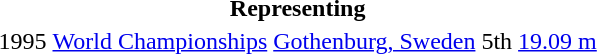<table>
<tr>
<th colspan="5">Representing </th>
</tr>
<tr>
<td>1995</td>
<td><a href='#'>World Championships</a></td>
<td><a href='#'>Gothenburg, Sweden</a></td>
<td>5th</td>
<td><a href='#'>19.09 m</a></td>
</tr>
</table>
